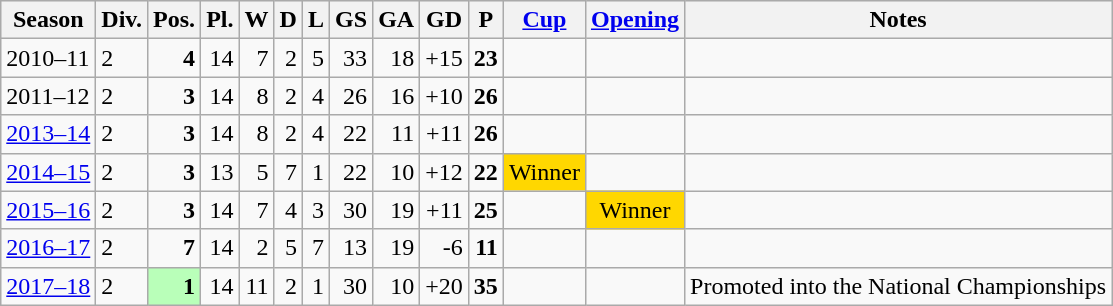<table class="wikitable">
<tr style="background:#efefef;">
<th>Season</th>
<th>Div.</th>
<th>Pos.</th>
<th>Pl.</th>
<th>W</th>
<th>D</th>
<th>L</th>
<th>GS</th>
<th>GA</th>
<th>GD</th>
<th>P</th>
<th><a href='#'>Cup</a></th>
<th><a href='#'>Opening</a></th>
<th>Notes</th>
</tr>
<tr>
<td>2010–11</td>
<td>2</td>
<td align=right><strong>4</strong></td>
<td align=right>14</td>
<td align=right>7</td>
<td align=right>2</td>
<td align=right>5</td>
<td align=right>33</td>
<td align=right>18</td>
<td align=right>+15</td>
<td align=right><strong>23</strong></td>
<td></td>
<td></td>
<td></td>
</tr>
<tr>
<td>2011–12</td>
<td>2</td>
<td align=right><strong>3</strong></td>
<td align=right>14</td>
<td align=right>8</td>
<td align=right>2</td>
<td align=right>4</td>
<td align=right>26</td>
<td align=right>16</td>
<td align=right>+10</td>
<td align=right><strong>26</strong></td>
<td></td>
<td></td>
<td></td>
</tr>
<tr>
<td><a href='#'>2013–14</a></td>
<td>2</td>
<td align=right><strong>3</strong></td>
<td align=right>14</td>
<td align=right>8</td>
<td align=right>2</td>
<td align=right>4</td>
<td align=right>22</td>
<td align=right>11</td>
<td align=right>+11</td>
<td align=right><strong>26</strong></td>
<td></td>
<td></td>
<td></td>
</tr>
<tr>
<td><a href='#'>2014–15</a></td>
<td>2</td>
<td align=right><strong>3</strong></td>
<td align=right>13</td>
<td align=right>5</td>
<td align=right>7</td>
<td align=right>1</td>
<td align=right>22</td>
<td align=right>10</td>
<td align=right>+12</td>
<td align=right><strong>22</strong></td>
<td bgcolor=gold>Winner</td>
<td></td>
<td></td>
</tr>
<tr>
<td><a href='#'>2015–16</a></td>
<td>2</td>
<td align=right><strong>3</strong></td>
<td align=right>14</td>
<td align=right>7</td>
<td align=right>4</td>
<td align=right>3</td>
<td align=right>30</td>
<td align=right>19</td>
<td align=right>+11</td>
<td align=right><strong>25</strong></td>
<td></td>
<td align=center bgcolor=gold>Winner</td>
<td></td>
</tr>
<tr>
<td><a href='#'>2016–17</a></td>
<td>2</td>
<td align=right><strong>7</strong></td>
<td align=right>14</td>
<td align=right>2</td>
<td align=right>5</td>
<td align=right>7</td>
<td align=right>13</td>
<td align=right>19</td>
<td align=right>-6</td>
<td align=right><strong>11</strong></td>
<td></td>
<td></td>
<td></td>
</tr>
<tr>
<td><a href='#'>2017–18</a></td>
<td>2</td>
<td align=right bgcolor=#B9FFB9><strong>1</strong></td>
<td align=right>14</td>
<td align=right>11</td>
<td align=right>2</td>
<td align=right>1</td>
<td align=right>30</td>
<td align=right>10</td>
<td align=right>+20</td>
<td align=right><strong>35</strong></td>
<td></td>
<td></td>
<td>Promoted into the National Championships</td>
</tr>
</table>
